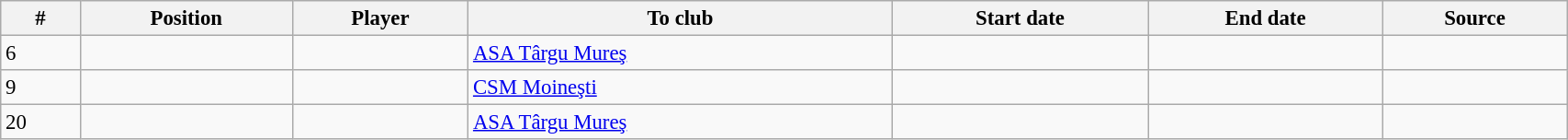<table class="wikitable sortable" style="width:90%; text-align:center; font-size:95%; text-align:left;">
<tr>
<th>#</th>
<th>Position</th>
<th>Player</th>
<th>To club</th>
<th>Start date</th>
<th>End date</th>
<th>Source</th>
</tr>
<tr>
<td>6</td>
<td></td>
<td></td>
<td> <a href='#'>ASA Târgu Mureş</a></td>
<td></td>
<td></td>
<td></td>
</tr>
<tr>
<td>9</td>
<td></td>
<td></td>
<td> <a href='#'>CSM Moineşti</a></td>
<td></td>
<td></td>
<td></td>
</tr>
<tr>
<td>20</td>
<td></td>
<td></td>
<td> <a href='#'>ASA Târgu Mureş</a></td>
<td></td>
<td></td>
<td></td>
</tr>
</table>
